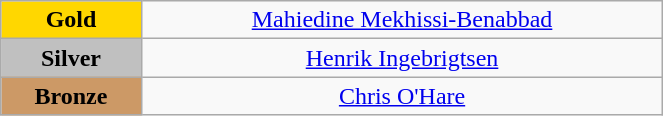<table class="wikitable" style=" text-align:center; " width="35%">
<tr>
<td bgcolor="gold"><strong>Gold</strong></td>
<td><a href='#'>Mahiedine Mekhissi-Benabbad</a> <br>  <small><em></em></small></td>
</tr>
<tr>
<td bgcolor="silver"><strong>Silver</strong></td>
<td><a href='#'>Henrik Ingebrigtsen</a> <br>  <small><em></em></small></td>
</tr>
<tr>
<td bgcolor="CC9966"><strong>Bronze</strong></td>
<td><a href='#'>Chris O'Hare</a> <br>  <small><em></em></small></td>
</tr>
</table>
